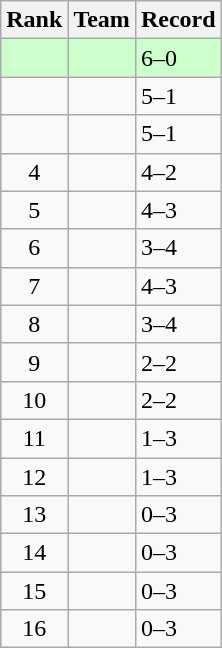<table class="wikitable">
<tr>
<th>Rank</th>
<th>Team</th>
<th>Record</th>
</tr>
<tr bgcolor=#ccffcc>
<td align=center></td>
<td></td>
<td>6–0</td>
</tr>
<tr>
<td align=center></td>
<td></td>
<td>5–1</td>
</tr>
<tr>
<td align=center></td>
<td></td>
<td>5–1</td>
</tr>
<tr>
<td align=center>4</td>
<td></td>
<td>4–2</td>
</tr>
<tr>
<td align=center>5</td>
<td></td>
<td>4–3</td>
</tr>
<tr>
<td align=center>6</td>
<td></td>
<td>3–4</td>
</tr>
<tr>
<td align=center>7</td>
<td></td>
<td>4–3</td>
</tr>
<tr>
<td align=center>8</td>
<td></td>
<td>3–4</td>
</tr>
<tr>
<td align=center>9</td>
<td></td>
<td>2–2</td>
</tr>
<tr>
<td align=center>10</td>
<td></td>
<td>2–2</td>
</tr>
<tr>
<td align=center>11</td>
<td></td>
<td>1–3</td>
</tr>
<tr>
<td align=center>12</td>
<td></td>
<td>1–3</td>
</tr>
<tr>
<td align=center>13</td>
<td></td>
<td>0–3</td>
</tr>
<tr>
<td align=center>14</td>
<td></td>
<td>0–3</td>
</tr>
<tr>
<td align=center>15</td>
<td></td>
<td>0–3</td>
</tr>
<tr>
<td align=center>16</td>
<td></td>
<td>0–3</td>
</tr>
</table>
